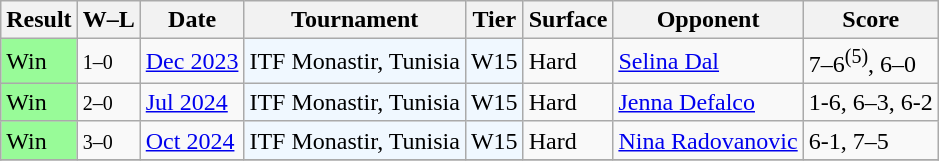<table class="sortable wikitable">
<tr>
<th>Result</th>
<th class="unsortable">W–L</th>
<th>Date</th>
<th>Tournament</th>
<th>Tier</th>
<th>Surface</th>
<th>Opponent</th>
<th class="unsortable">Score</th>
</tr>
<tr>
<td style="background:#98fb98;">Win</td>
<td><small>1–0</small></td>
<td><a href='#'>Dec 2023</a></td>
<td style="background:#f0f8ff;">ITF Monastir, Tunisia</td>
<td style="background:#f0f8ff;">W15</td>
<td>Hard</td>
<td> <a href='#'>Selina Dal</a></td>
<td>7–6<sup>(5)</sup>, 6–0</td>
</tr>
<tr>
<td style="background:#98fb98;">Win</td>
<td><small>2–0</small></td>
<td><a href='#'>Jul 2024</a></td>
<td style="background:#f0f8ff;">ITF Monastir, Tunisia</td>
<td style="background:#f0f8ff;">W15</td>
<td>Hard</td>
<td> <a href='#'>Jenna Defalco</a></td>
<td>1-6, 6–3, 6-2</td>
</tr>
<tr>
<td style="background:#98fb98;">Win</td>
<td><small>3–0</small></td>
<td><a href='#'>Oct 2024</a></td>
<td style="background:#f0f8ff;">ITF Monastir, Tunisia</td>
<td style="background:#f0f8ff;">W15</td>
<td>Hard</td>
<td> <a href='#'>Nina Radovanovic</a></td>
<td>6-1, 7–5</td>
</tr>
<tr>
</tr>
</table>
